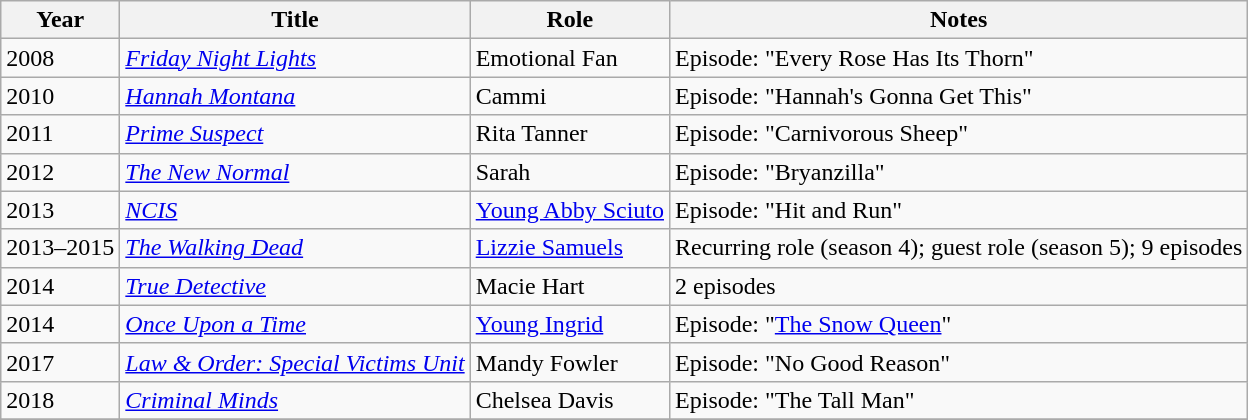<table class="wikitable sortable">
<tr>
<th>Year</th>
<th>Title</th>
<th>Role</th>
<th>Notes</th>
</tr>
<tr>
<td>2008</td>
<td><em><a href='#'>Friday Night Lights</a></em></td>
<td>Emotional Fan</td>
<td>Episode: "Every Rose Has Its Thorn"</td>
</tr>
<tr>
<td>2010</td>
<td><em><a href='#'>Hannah Montana</a></em></td>
<td>Cammi</td>
<td>Episode: "Hannah's Gonna Get This"</td>
</tr>
<tr>
<td>2011</td>
<td><em><a href='#'>Prime Suspect</a></em></td>
<td>Rita Tanner</td>
<td>Episode: "Carnivorous Sheep"</td>
</tr>
<tr>
<td>2012</td>
<td><em><a href='#'>The New Normal</a></em></td>
<td>Sarah</td>
<td>Episode: "Bryanzilla"</td>
</tr>
<tr>
<td>2013</td>
<td><em><a href='#'>NCIS</a></em></td>
<td><a href='#'>Young Abby Sciuto</a></td>
<td>Episode: "Hit and Run"</td>
</tr>
<tr>
<td>2013–2015</td>
<td><em><a href='#'>The Walking Dead</a></em></td>
<td><a href='#'>Lizzie Samuels</a></td>
<td>Recurring role (season 4); guest role (season 5); 9 episodes</td>
</tr>
<tr>
<td>2014</td>
<td><em><a href='#'>True Detective</a></em></td>
<td>Macie Hart</td>
<td>2 episodes</td>
</tr>
<tr>
<td>2014</td>
<td><em><a href='#'>Once Upon a Time</a></em></td>
<td><a href='#'>Young Ingrid</a></td>
<td>Episode: "<a href='#'>The Snow Queen</a>"</td>
</tr>
<tr>
<td>2017</td>
<td><em><a href='#'>Law & Order: Special Victims Unit</a></em></td>
<td>Mandy Fowler</td>
<td>Episode: "No Good Reason"</td>
</tr>
<tr>
<td>2018</td>
<td><em><a href='#'>Criminal Minds</a></em></td>
<td>Chelsea Davis</td>
<td>Episode: "The Tall Man"</td>
</tr>
<tr>
</tr>
</table>
